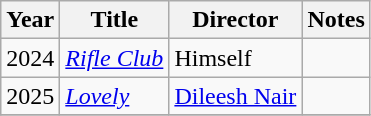<table class="wikitable sortable">
<tr>
<th>Year</th>
<th>Title</th>
<th>Director</th>
<th class="unsortable">Notes</th>
</tr>
<tr>
<td>2024</td>
<td><a href='#'><em>Rifle Club</em></a></td>
<td>Himself</td>
<td></td>
</tr>
<tr>
<td>2025</td>
<td><em><a href='#'>Lovely</a></em></td>
<td><a href='#'>Dileesh Nair</a></td>
<td></td>
</tr>
<tr>
</tr>
</table>
